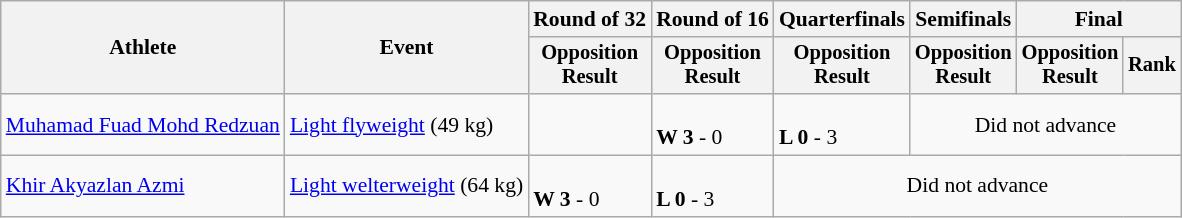<table class=wikitable style="font-size:90%; text-align:center">
<tr>
<th rowspan=2>Athlete</th>
<th rowspan=2>Event</th>
<th>Round of 32</th>
<th>Round of 16</th>
<th>Quarterfinals</th>
<th>Semifinals</th>
<th colspan=2>Final</th>
</tr>
<tr style="font-size:95%">
<th>Opposition<br>Result</th>
<th>Opposition<br>Result</th>
<th>Opposition<br>Result</th>
<th>Opposition<br>Result</th>
<th>Opposition<br>Result</th>
<th>Rank</th>
</tr>
<tr>
<td align=left><a href='#'>Muhamad Fuad Mohd Redzuan</a></td>
<td align=left><a href='#'>Light flyweight</a> (49 kg)</td>
<td></td>
<td align=left><br><strong>W 3</strong> - 0</td>
<td align=left><br><strong>L 0</strong> - 3</td>
<td colspan=3>Did not advance</td>
</tr>
<tr>
<td align=left><a href='#'>Khir Akyazlan Azmi</a></td>
<td align=left><a href='#'>Light welterweight</a> (64 kg)</td>
<td align=left><br><strong>W 3</strong> - 0</td>
<td align=left><br><strong>L 0</strong> - 3</td>
<td colspan=4>Did not advance</td>
</tr>
</table>
